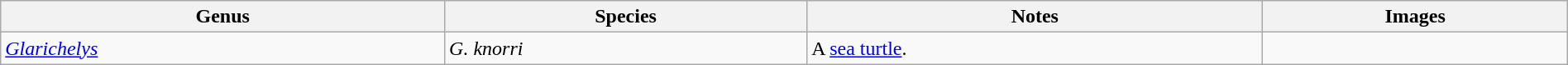<table class="wikitable" width="100%" align="center">
<tr>
<th>Genus</th>
<th>Species</th>
<th>Notes</th>
<th>Images</th>
</tr>
<tr>
<td><em><a href='#'>Glarichelys</a></em></td>
<td><em>G. knorri</em></td>
<td>A <a href='#'>sea turtle</a>.</td>
<td></td>
</tr>
</table>
